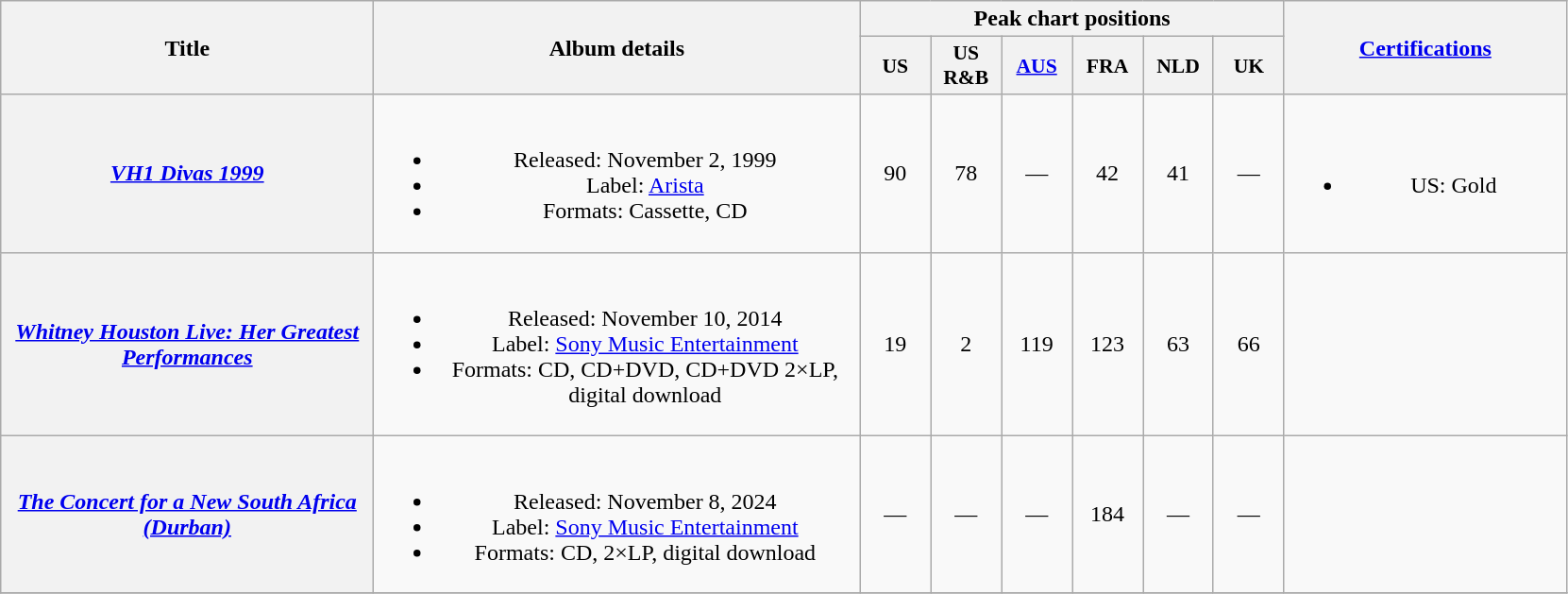<table class="wikitable plainrowheaders" style="text-align:center;">
<tr>
<th scope="col" rowspan="2" style="width:16em;">Title</th>
<th scope="col" rowspan="2" style="width:21em;">Album details</th>
<th scope="col" colspan="6">Peak chart positions</th>
<th scope="col" rowspan="2" style="width:12em;"><a href='#'>Certifications</a></th>
</tr>
<tr>
<th scope="col" style="width:3em;font-size:90%;">US<br></th>
<th scope="col" style="width:3em;font-size:90%;">US R&B<br></th>
<th scope="col" style="width:3em;font-size:90%;"><a href='#'>AUS</a><br></th>
<th scope="col" style="width:3em;font-size:90%;">FRA<br></th>
<th scope="col" style="width:3em;font-size:90%;">NLD<br></th>
<th scope="col" style="width:3em;font-size:90%;">UK<br></th>
</tr>
<tr>
<th scope="row"><em><a href='#'>VH1 Divas 1999</a></em></th>
<td><br><ul><li>Released: November 2, 1999</li><li>Label: <a href='#'>Arista</a></li><li>Formats: Cassette, CD</li></ul></td>
<td>90</td>
<td>78</td>
<td>—</td>
<td>42</td>
<td>41</td>
<td>—</td>
<td><br><ul><li>US: Gold</li></ul></td>
</tr>
<tr>
<th scope="row"><em><a href='#'>Whitney Houston Live: Her Greatest Performances</a></em></th>
<td><br><ul><li>Released: November 10, 2014</li><li>Label: <a href='#'>Sony Music Entertainment</a></li><li>Formats: CD, CD+DVD, CD+DVD 2×LP, digital download</li></ul></td>
<td>19</td>
<td>2</td>
<td>119</td>
<td>123</td>
<td>63</td>
<td>66</td>
<td></td>
</tr>
<tr>
<th scope="row"><em><a href='#'>The Concert for a New South Africa (Durban)</a></em></th>
<td><br><ul><li>Released: November 8, 2024</li><li>Label: <a href='#'>Sony Music Entertainment</a></li><li>Formats: CD, 2×LP, digital download</li></ul></td>
<td>—</td>
<td>—</td>
<td>—</td>
<td>184</td>
<td>—</td>
<td>—</td>
<td></td>
</tr>
<tr>
</tr>
</table>
